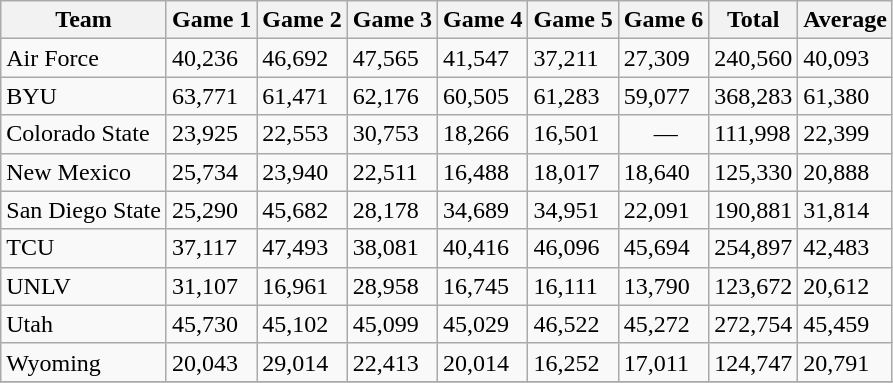<table class="wikitable sortable">
<tr>
<th>Team</th>
<th>Game 1</th>
<th>Game 2</th>
<th>Game 3</th>
<th>Game 4</th>
<th>Game 5</th>
<th>Game 6</th>
<th>Total</th>
<th>Average</th>
</tr>
<tr>
<td>Air Force</td>
<td>40,236</td>
<td>46,692</td>
<td>47,565</td>
<td>41,547</td>
<td>37,211</td>
<td>27,309</td>
<td>240,560</td>
<td>40,093</td>
</tr>
<tr>
<td>BYU</td>
<td>63,771</td>
<td>61,471</td>
<td>62,176</td>
<td>60,505</td>
<td>61,283</td>
<td>59,077</td>
<td>368,283</td>
<td>61,380</td>
</tr>
<tr>
<td>Colorado State</td>
<td>23,925</td>
<td>22,553</td>
<td>30,753</td>
<td>18,266</td>
<td>16,501</td>
<td>     —</td>
<td>111,998</td>
<td>22,399</td>
</tr>
<tr>
<td>New Mexico</td>
<td>25,734</td>
<td>23,940</td>
<td>22,511</td>
<td>16,488</td>
<td>18,017</td>
<td>18,640</td>
<td>125,330</td>
<td>20,888</td>
</tr>
<tr>
<td>San Diego State</td>
<td>25,290</td>
<td>45,682</td>
<td>28,178</td>
<td>34,689</td>
<td>34,951</td>
<td>22,091</td>
<td>190,881</td>
<td>31,814</td>
</tr>
<tr>
<td>TCU</td>
<td>37,117</td>
<td>47,493</td>
<td>38,081</td>
<td>40,416</td>
<td>46,096</td>
<td>45,694</td>
<td>254,897</td>
<td>42,483</td>
</tr>
<tr>
<td>UNLV</td>
<td>31,107</td>
<td>16,961</td>
<td>28,958</td>
<td>16,745</td>
<td>16,111</td>
<td>13,790</td>
<td>123,672</td>
<td>20,612</td>
</tr>
<tr>
<td>Utah</td>
<td>45,730</td>
<td>45,102</td>
<td>45,099</td>
<td>45,029</td>
<td>46,522</td>
<td>45,272</td>
<td>272,754</td>
<td>45,459</td>
</tr>
<tr>
<td>Wyoming</td>
<td>20,043</td>
<td>29,014</td>
<td>22,413</td>
<td>20,014</td>
<td>16,252</td>
<td>17,011</td>
<td>124,747</td>
<td>20,791</td>
</tr>
<tr>
</tr>
</table>
